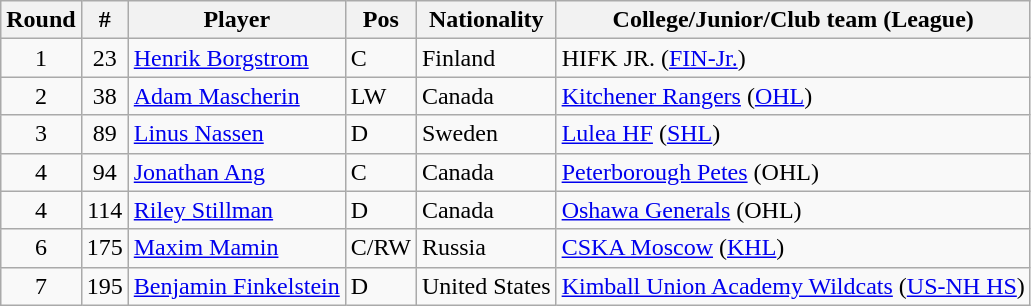<table class="wikitable">
<tr>
<th>Round</th>
<th>#</th>
<th>Player</th>
<th>Pos</th>
<th>Nationality</th>
<th>College/Junior/Club team (League)</th>
</tr>
<tr>
<td style="text-align:center">1</td>
<td style="text-align:center">23</td>
<td><a href='#'>Henrik Borgstrom</a></td>
<td>C</td>
<td> Finland</td>
<td>HIFK JR. (<a href='#'>FIN-Jr.</a>)</td>
</tr>
<tr>
<td style="text-align:center">2</td>
<td style="text-align:center">38</td>
<td><a href='#'>Adam Mascherin</a></td>
<td>LW</td>
<td> Canada</td>
<td><a href='#'>Kitchener Rangers</a> (<a href='#'>OHL</a>)</td>
</tr>
<tr>
<td style="text-align:center">3</td>
<td style="text-align:center">89</td>
<td><a href='#'>Linus Nassen</a></td>
<td>D</td>
<td> Sweden</td>
<td><a href='#'>Lulea HF</a> (<a href='#'>SHL</a>)</td>
</tr>
<tr>
<td style="text-align:center">4</td>
<td style="text-align:center">94</td>
<td><a href='#'>Jonathan Ang</a></td>
<td>C</td>
<td> Canada</td>
<td><a href='#'>Peterborough Petes</a> (OHL)</td>
</tr>
<tr>
<td style="text-align:center">4</td>
<td style="text-align:center">114</td>
<td><a href='#'>Riley Stillman</a></td>
<td>D</td>
<td> Canada</td>
<td><a href='#'>Oshawa Generals</a> (OHL)</td>
</tr>
<tr>
<td style="text-align:center">6</td>
<td style="text-align:center">175</td>
<td><a href='#'>Maxim Mamin</a></td>
<td>C/RW</td>
<td> Russia</td>
<td><a href='#'>CSKA Moscow</a> (<a href='#'>KHL</a>)</td>
</tr>
<tr>
<td style="text-align:center">7</td>
<td style="text-align:center">195</td>
<td><a href='#'>Benjamin Finkelstein</a></td>
<td>D</td>
<td> United States</td>
<td><a href='#'>Kimball Union Academy Wildcats</a> (<a href='#'>US-NH HS</a>)</td>
</tr>
</table>
